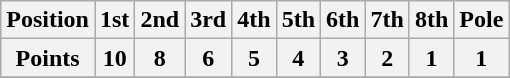<table class="wikitable">
<tr>
<th>Position</th>
<th>1st</th>
<th>2nd</th>
<th>3rd</th>
<th>4th</th>
<th>5th</th>
<th>6th</th>
<th>7th</th>
<th>8th</th>
<th>Pole</th>
</tr>
<tr>
<th>Points</th>
<th>10</th>
<th>8</th>
<th>6</th>
<th>5</th>
<th>4</th>
<th>3</th>
<th>2</th>
<th>1</th>
<th>1</th>
</tr>
<tr>
</tr>
</table>
